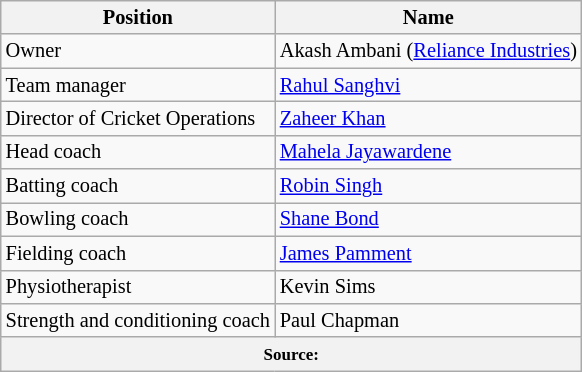<table class="wikitable"  style="font-size:85%;">
<tr>
<th>Position</th>
<th>Name</th>
</tr>
<tr>
<td>Owner</td>
<td>Akash Ambani (<a href='#'>Reliance Industries</a>)</td>
</tr>
<tr>
<td>Team manager</td>
<td><a href='#'>Rahul Sanghvi</a></td>
</tr>
<tr>
<td>Director of Cricket Operations</td>
<td><a href='#'>Zaheer Khan</a></td>
</tr>
<tr>
<td>Head coach</td>
<td><a href='#'>Mahela Jayawardene</a></td>
</tr>
<tr>
<td>Batting coach</td>
<td><a href='#'>Robin Singh</a></td>
</tr>
<tr>
<td>Bowling coach</td>
<td><a href='#'>Shane Bond</a></td>
</tr>
<tr>
<td>Fielding coach</td>
<td><a href='#'>James Pamment</a></td>
</tr>
<tr>
<td>Physiotherapist</td>
<td>Kevin Sims</td>
</tr>
<tr>
<td>Strength and conditioning coach</td>
<td>Paul Chapman</td>
</tr>
<tr>
<th colspan="2" style="text-align: center;"><small>Source:</small></th>
</tr>
</table>
